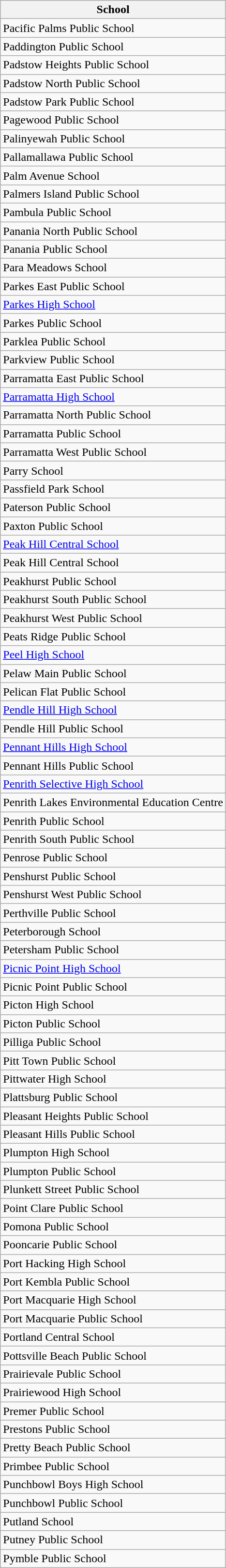<table class="wikitable">
<tr>
<th>School</th>
</tr>
<tr>
<td>Pacific Palms Public School</td>
</tr>
<tr>
<td>Paddington Public School</td>
</tr>
<tr>
<td>Padstow Heights Public School</td>
</tr>
<tr>
<td>Padstow North Public School</td>
</tr>
<tr>
<td>Padstow Park Public School</td>
</tr>
<tr>
<td>Pagewood Public School</td>
</tr>
<tr>
<td>Palinyewah Public School</td>
</tr>
<tr>
<td>Pallamallawa Public School</td>
</tr>
<tr>
<td>Palm Avenue School</td>
</tr>
<tr>
<td>Palmers Island Public School</td>
</tr>
<tr>
<td>Pambula Public School</td>
</tr>
<tr>
<td>Panania North Public School</td>
</tr>
<tr>
<td>Panania Public School</td>
</tr>
<tr>
<td>Para Meadows School</td>
</tr>
<tr>
<td>Parkes East Public School</td>
</tr>
<tr>
<td><a href='#'>Parkes High School</a></td>
</tr>
<tr>
<td>Parkes Public School</td>
</tr>
<tr>
<td>Parklea Public School</td>
</tr>
<tr>
<td>Parkview Public School</td>
</tr>
<tr>
<td>Parramatta East Public School</td>
</tr>
<tr>
<td><a href='#'>Parramatta High School</a></td>
</tr>
<tr>
<td>Parramatta North Public School</td>
</tr>
<tr>
<td>Parramatta Public School</td>
</tr>
<tr>
<td>Parramatta West Public School</td>
</tr>
<tr>
<td>Parry School</td>
</tr>
<tr>
<td>Passfield Park School</td>
</tr>
<tr>
<td>Paterson Public School</td>
</tr>
<tr>
<td>Paxton Public School</td>
</tr>
<tr>
<td><a href='#'>Peak Hill Central School</a></td>
</tr>
<tr>
<td>Peak Hill Central School</td>
</tr>
<tr>
<td>Peakhurst Public School</td>
</tr>
<tr>
<td>Peakhurst South Public School</td>
</tr>
<tr>
<td>Peakhurst West Public School</td>
</tr>
<tr>
<td>Peats Ridge Public School</td>
</tr>
<tr>
<td><a href='#'>Peel High School</a></td>
</tr>
<tr>
<td>Pelaw Main Public School</td>
</tr>
<tr>
<td>Pelican Flat Public School</td>
</tr>
<tr>
<td><a href='#'>Pendle Hill High School</a></td>
</tr>
<tr>
<td>Pendle Hill Public School</td>
</tr>
<tr>
<td><a href='#'>Pennant Hills High School</a></td>
</tr>
<tr>
<td>Pennant Hills Public School</td>
</tr>
<tr>
<td><a href='#'>Penrith Selective High School</a></td>
</tr>
<tr>
<td>Penrith Lakes Environmental Education Centre</td>
</tr>
<tr>
<td>Penrith Public School</td>
</tr>
<tr>
<td>Penrith South Public School</td>
</tr>
<tr>
<td>Penrose Public School</td>
</tr>
<tr>
<td>Penshurst Public School</td>
</tr>
<tr>
<td>Penshurst West Public School</td>
</tr>
<tr>
<td>Perthville Public School</td>
</tr>
<tr>
<td>Peterborough School</td>
</tr>
<tr>
<td>Petersham Public School</td>
</tr>
<tr>
<td><a href='#'>Picnic Point High School</a></td>
</tr>
<tr>
<td>Picnic Point Public School</td>
</tr>
<tr>
<td>Picton High School</td>
</tr>
<tr>
<td>Picton Public School</td>
</tr>
<tr>
<td>Pilliga Public School</td>
</tr>
<tr>
<td>Pitt Town Public School</td>
</tr>
<tr>
<td>Pittwater High School</td>
</tr>
<tr>
<td>Plattsburg Public School</td>
</tr>
<tr>
<td>Pleasant Heights Public School</td>
</tr>
<tr>
<td>Pleasant Hills Public School</td>
</tr>
<tr>
<td>Plumpton High School</td>
</tr>
<tr>
<td>Plumpton Public School</td>
</tr>
<tr>
<td>Plunkett Street Public School</td>
</tr>
<tr>
<td>Point Clare Public School</td>
</tr>
<tr>
<td>Pomona Public School</td>
</tr>
<tr>
<td>Pooncarie Public School</td>
</tr>
<tr>
<td>Port Hacking High School</td>
</tr>
<tr>
<td>Port Kembla Public School</td>
</tr>
<tr>
<td>Port Macquarie High School</td>
</tr>
<tr>
<td>Port Macquarie Public School</td>
</tr>
<tr>
<td>Portland Central School</td>
</tr>
<tr>
<td>Pottsville Beach Public School</td>
</tr>
<tr>
<td>Prairievale Public School</td>
</tr>
<tr>
<td>Prairiewood High School</td>
</tr>
<tr>
<td>Premer Public School</td>
</tr>
<tr>
<td>Prestons Public School</td>
</tr>
<tr>
<td>Pretty Beach Public School</td>
</tr>
<tr>
<td>Primbee Public School</td>
</tr>
<tr>
<td>Punchbowl Boys High School</td>
</tr>
<tr>
<td>Punchbowl Public School</td>
</tr>
<tr>
<td>Putland School</td>
</tr>
<tr>
<td>Putney Public School</td>
</tr>
<tr>
<td>Pymble Public School</td>
</tr>
</table>
